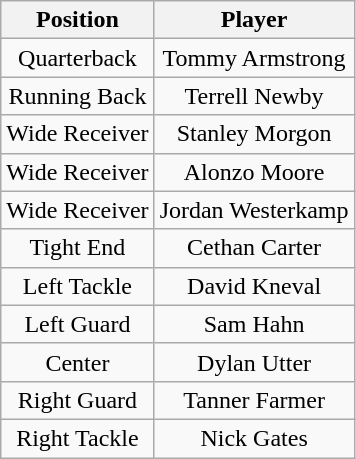<table class="wikitable" style="text-align: center;">
<tr>
<th>Position</th>
<th>Player</th>
</tr>
<tr>
<td>Quarterback</td>
<td>Tommy Armstrong</td>
</tr>
<tr>
<td>Running Back</td>
<td>Terrell Newby</td>
</tr>
<tr>
<td>Wide Receiver</td>
<td>Stanley Morgon</td>
</tr>
<tr>
<td>Wide Receiver</td>
<td>Alonzo Moore</td>
</tr>
<tr>
<td>Wide Receiver</td>
<td>Jordan Westerkamp</td>
</tr>
<tr>
<td>Tight End</td>
<td>Cethan Carter</td>
</tr>
<tr>
<td>Left Tackle</td>
<td>David Kneval</td>
</tr>
<tr>
<td>Left Guard</td>
<td>Sam Hahn</td>
</tr>
<tr>
<td>Center</td>
<td>Dylan Utter</td>
</tr>
<tr>
<td>Right Guard</td>
<td>Tanner Farmer</td>
</tr>
<tr>
<td>Right Tackle</td>
<td>Nick Gates</td>
</tr>
</table>
